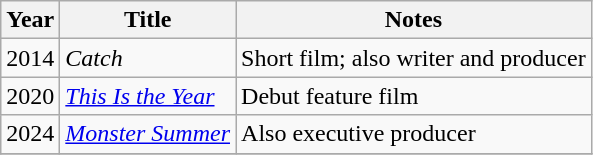<table class="wikitable">
<tr>
<th>Year</th>
<th>Title</th>
<th>Notes</th>
</tr>
<tr>
<td>2014</td>
<td><em>Catch</em></td>
<td>Short film; also writer and producer</td>
</tr>
<tr>
<td>2020</td>
<td><em><a href='#'>This Is the Year</a></em></td>
<td>Debut feature film</td>
</tr>
<tr>
<td>2024</td>
<td><em><a href='#'>Monster Summer</a></em></td>
<td>Also executive producer</td>
</tr>
<tr>
</tr>
</table>
